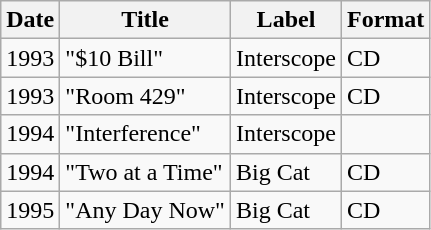<table class="wikitable">
<tr>
<th>Date</th>
<th>Title</th>
<th>Label</th>
<th>Format</th>
</tr>
<tr>
<td>1993</td>
<td>"$10 Bill"</td>
<td>Interscope</td>
<td>CD</td>
</tr>
<tr>
<td>1993</td>
<td>"Room 429"</td>
<td>Interscope</td>
<td>CD</td>
</tr>
<tr>
<td>1994</td>
<td>"Interference"</td>
<td>Interscope</td>
<td></td>
</tr>
<tr>
<td>1994</td>
<td>"Two at a Time"</td>
<td>Big Cat</td>
<td>CD</td>
</tr>
<tr>
<td>1995</td>
<td>"Any Day Now"</td>
<td>Big Cat</td>
<td>CD</td>
</tr>
</table>
